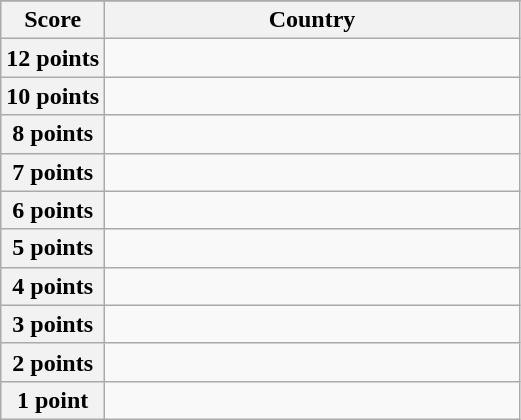<table class="wikitable">
<tr>
</tr>
<tr>
<th scope="col" width="20%">Score</th>
<th scope="col">Country</th>
</tr>
<tr>
<th scope="row">12 points</th>
<td></td>
</tr>
<tr>
<th scope="row">10 points</th>
<td></td>
</tr>
<tr>
<th scope="row">8 points</th>
<td></td>
</tr>
<tr>
<th scope="row">7 points</th>
<td></td>
</tr>
<tr>
<th scope="row">6 points</th>
<td></td>
</tr>
<tr>
<th scope="row">5 points</th>
<td></td>
</tr>
<tr>
<th scope="row">4 points</th>
<td></td>
</tr>
<tr>
<th scope="row">3 points</th>
<td></td>
</tr>
<tr>
<th scope="row">2 points</th>
<td></td>
</tr>
<tr>
<th scope="row">1 point</th>
<td></td>
</tr>
</table>
